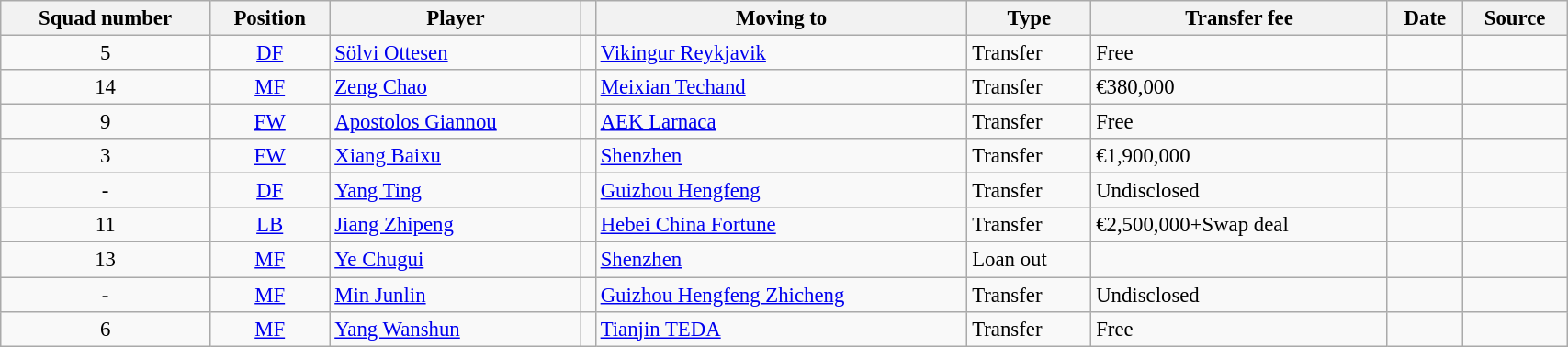<table class="wikitable sortable" style="width:90%; text-align:left; font-size:95%;">
<tr>
<th>Squad number</th>
<th>Position</th>
<th>Player</th>
<th></th>
<th>Moving to</th>
<th>Type</th>
<th>Transfer fee</th>
<th>Date</th>
<th>Source</th>
</tr>
<tr>
<td align=center>5</td>
<td align=center><a href='#'>DF</a></td>
<td align=left> <a href='#'>Sölvi Ottesen</a></td>
<td align=center></td>
<td align=left> <a href='#'>Vikingur Reykjavik</a></td>
<td>Transfer</td>
<td>Free</td>
<td></td>
<td align=center></td>
</tr>
<tr>
<td align=center>14</td>
<td align=center><a href='#'>MF</a></td>
<td align=left> <a href='#'>Zeng Chao</a></td>
<td align=center></td>
<td align=left> <a href='#'>Meixian Techand</a></td>
<td>Transfer</td>
<td>€380,000</td>
<td></td>
<td align=center></td>
</tr>
<tr>
<td align=center>9</td>
<td align=center><a href='#'>FW</a></td>
<td align=left> <a href='#'>Apostolos Giannou</a></td>
<td align=center></td>
<td align=left> <a href='#'>AEK Larnaca</a></td>
<td>Transfer</td>
<td>Free</td>
<td></td>
<td align=center></td>
</tr>
<tr>
<td align=center>3</td>
<td align=center><a href='#'>FW</a></td>
<td align=left> <a href='#'>Xiang Baixu</a></td>
<td align=center></td>
<td align=left> <a href='#'>Shenzhen</a></td>
<td>Transfer</td>
<td>€1,900,000</td>
<td></td>
<td align=center></td>
</tr>
<tr>
<td align=center>-</td>
<td align=center><a href='#'>DF</a></td>
<td align=left> <a href='#'>Yang Ting</a></td>
<td align=center></td>
<td align=left> <a href='#'>Guizhou Hengfeng</a></td>
<td>Transfer</td>
<td>Undisclosed</td>
<td></td>
<td align=center></td>
</tr>
<tr>
<td align=center>11</td>
<td align=center><a href='#'>LB</a></td>
<td align=left> <a href='#'>Jiang Zhipeng</a></td>
<td align=center></td>
<td align=left> <a href='#'>Hebei China Fortune</a></td>
<td>Transfer</td>
<td>€2,500,000+Swap deal</td>
<td></td>
<td align=center></td>
</tr>
<tr>
<td align=center>13</td>
<td align=center><a href='#'>MF</a></td>
<td align=left> <a href='#'>Ye Chugui</a></td>
<td align=center></td>
<td align=left> <a href='#'>Shenzhen</a></td>
<td>Loan out</td>
<td></td>
<td></td>
<td align=center></td>
</tr>
<tr>
<td align=center>-</td>
<td align=center><a href='#'>MF</a></td>
<td align=left> <a href='#'>Min Junlin</a></td>
<td align=center></td>
<td align=left> <a href='#'>Guizhou Hengfeng Zhicheng</a></td>
<td>Transfer</td>
<td>Undisclosed</td>
<td></td>
<td align=center></td>
</tr>
<tr>
<td align=center>6</td>
<td align=center><a href='#'>MF</a></td>
<td align=left> <a href='#'>Yang Wanshun</a></td>
<td align=center></td>
<td align=left> <a href='#'>Tianjin TEDA</a></td>
<td>Transfer</td>
<td>Free</td>
<td></td>
<td align=center></td>
</tr>
</table>
